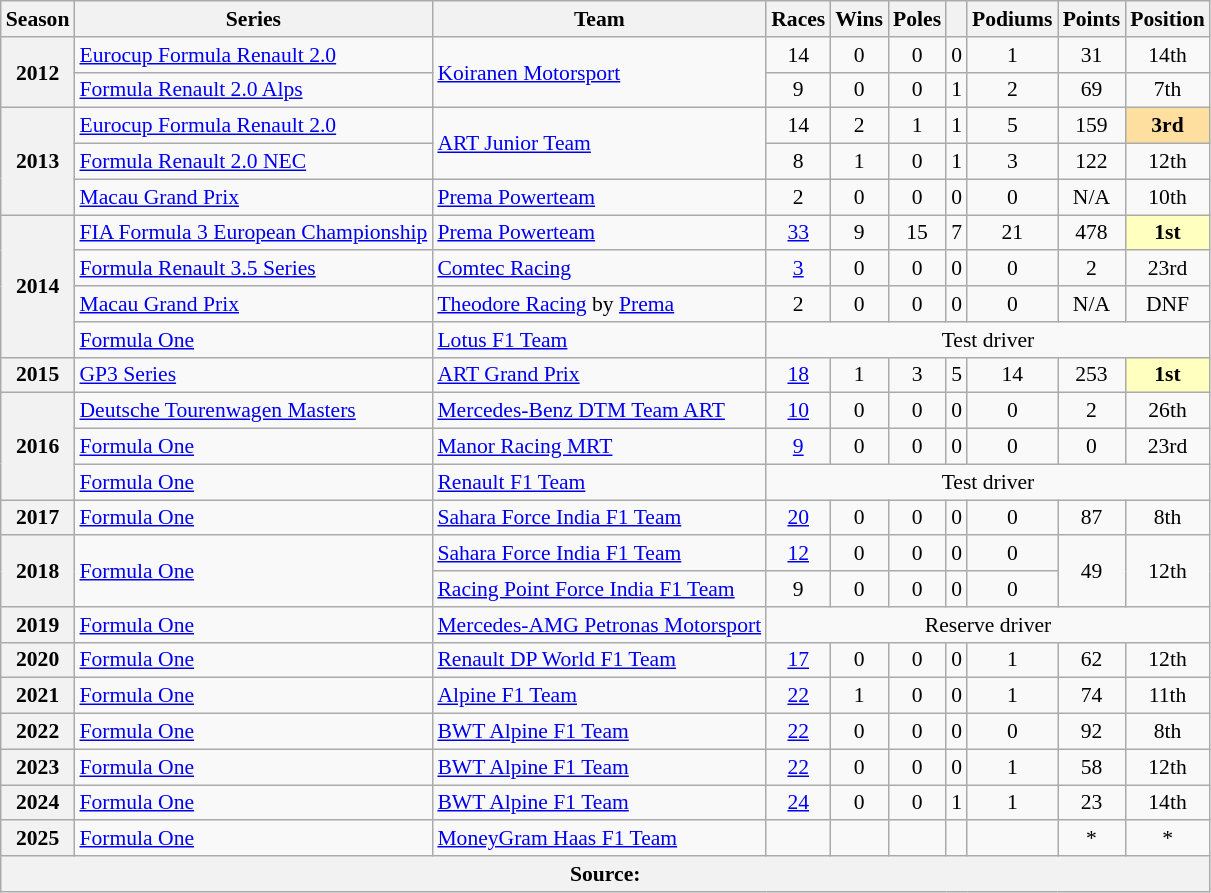<table class="wikitable" style="font-size: 90%; text-align:center">
<tr>
<th>Season</th>
<th>Series</th>
<th>Team</th>
<th>Races</th>
<th>Wins</th>
<th>Poles</th>
<th></th>
<th>Podiums</th>
<th>Points</th>
<th>Position</th>
</tr>
<tr>
<th rowspan=2>2012</th>
<td align=left><a href='#'>Eurocup Formula Renault 2.0</a></td>
<td rowspan=2 align=left><a href='#'>Koiranen Motorsport</a></td>
<td>14</td>
<td>0</td>
<td>0</td>
<td>0</td>
<td>1</td>
<td>31</td>
<td>14th</td>
</tr>
<tr>
<td align=left><a href='#'>Formula Renault 2.0 Alps</a></td>
<td>9</td>
<td>0</td>
<td>0</td>
<td>1</td>
<td>2</td>
<td>69</td>
<td>7th</td>
</tr>
<tr>
<th rowspan=3>2013</th>
<td align=left><a href='#'>Eurocup Formula Renault 2.0</a></td>
<td rowspan=2 align=left><a href='#'>ART Junior Team</a></td>
<td>14</td>
<td>2</td>
<td>1</td>
<td>1</td>
<td>5</td>
<td>159</td>
<td style="background:#FFDF9F;"><strong>3rd</strong></td>
</tr>
<tr>
<td align=left><a href='#'>Formula Renault 2.0 NEC</a></td>
<td>8</td>
<td>1</td>
<td>0</td>
<td>1</td>
<td>3</td>
<td>122</td>
<td>12th</td>
</tr>
<tr>
<td align=left><a href='#'>Macau Grand Prix</a></td>
<td align=left><a href='#'>Prema Powerteam</a></td>
<td>2</td>
<td>0</td>
<td>0</td>
<td>0</td>
<td>0</td>
<td>N/A</td>
<td>10th</td>
</tr>
<tr>
<th rowspan="4">2014</th>
<td align=left><a href='#'>FIA Formula 3 European Championship</a></td>
<td align=left><a href='#'>Prema Powerteam</a></td>
<td><a href='#'>33</a></td>
<td>9</td>
<td>15</td>
<td>7</td>
<td>21</td>
<td>478</td>
<td style="background:#FFFFBF;"><strong>1st</strong></td>
</tr>
<tr>
<td align=left><a href='#'>Formula Renault 3.5 Series</a></td>
<td align=left><a href='#'>Comtec Racing</a></td>
<td><a href='#'>3</a></td>
<td>0</td>
<td>0</td>
<td>0</td>
<td>0</td>
<td>2</td>
<td>23rd</td>
</tr>
<tr>
<td align="left"><a href='#'>Macau Grand Prix</a></td>
<td align="left"><a href='#'>Theodore Racing</a> by <a href='#'>Prema</a></td>
<td>2</td>
<td>0</td>
<td>0</td>
<td>0</td>
<td>0</td>
<td>N/A</td>
<td>DNF</td>
</tr>
<tr>
<td align="left"><a href='#'>Formula One</a></td>
<td align=left><a href='#'>Lotus F1 Team</a></td>
<td colspan=7>Test driver</td>
</tr>
<tr>
<th>2015</th>
<td align=left><a href='#'>GP3 Series</a></td>
<td align=left><a href='#'>ART Grand Prix</a></td>
<td><a href='#'>18</a></td>
<td>1</td>
<td>3</td>
<td>5</td>
<td>14</td>
<td>253</td>
<td style="background:#FFFFBF;"><strong>1st</strong></td>
</tr>
<tr>
<th rowspan="3">2016</th>
<td align=left><a href='#'>Deutsche Tourenwagen Masters</a></td>
<td align=left><a href='#'>Mercedes-Benz DTM Team ART</a></td>
<td><a href='#'>10</a></td>
<td>0</td>
<td>0</td>
<td>0</td>
<td>0</td>
<td>2</td>
<td>26th</td>
</tr>
<tr>
<td align=left><a href='#'>Formula One</a></td>
<td align=left><a href='#'>Manor Racing MRT</a></td>
<td><a href='#'>9</a></td>
<td>0</td>
<td>0</td>
<td>0</td>
<td>0</td>
<td>0</td>
<td>23rd</td>
</tr>
<tr>
<td align="left"><a href='#'>Formula One</a></td>
<td align=left><a href='#'>Renault F1 Team</a></td>
<td colspan=7>Test driver</td>
</tr>
<tr>
<th>2017</th>
<td align=left><a href='#'>Formula One</a></td>
<td align=left><a href='#'>Sahara Force India F1 Team</a></td>
<td><a href='#'>20</a></td>
<td>0</td>
<td>0</td>
<td>0</td>
<td>0</td>
<td>87</td>
<td>8th</td>
</tr>
<tr>
<th rowspan="2">2018</th>
<td rowspan=2 align=left><a href='#'>Formula One</a></td>
<td align=left><a href='#'>Sahara Force India F1 Team</a></td>
<td><a href='#'>12</a></td>
<td>0</td>
<td>0</td>
<td>0</td>
<td>0</td>
<td rowspan=2>49</td>
<td rowspan=2>12th</td>
</tr>
<tr>
<td align=left><a href='#'>Racing Point Force India F1 Team</a></td>
<td>9</td>
<td>0</td>
<td>0</td>
<td>0</td>
<td>0</td>
</tr>
<tr>
<th>2019</th>
<td align=left><a href='#'>Formula One</a></td>
<td align=left><a href='#'>Mercedes-AMG Petronas Motorsport</a></td>
<td colspan="7">Reserve driver</td>
</tr>
<tr>
<th>2020</th>
<td align=left><a href='#'>Formula One</a></td>
<td align=left><a href='#'>Renault DP World F1 Team</a></td>
<td><a href='#'>17</a></td>
<td>0</td>
<td>0</td>
<td>0</td>
<td>1</td>
<td>62</td>
<td>12th</td>
</tr>
<tr>
<th>2021</th>
<td align=left><a href='#'>Formula One</a></td>
<td align=left><a href='#'>Alpine F1 Team</a></td>
<td><a href='#'>22</a></td>
<td>1</td>
<td>0</td>
<td>0</td>
<td>1</td>
<td>74</td>
<td>11th</td>
</tr>
<tr>
<th>2022</th>
<td align=left><a href='#'>Formula One</a></td>
<td align=left><a href='#'>BWT Alpine F1 Team</a></td>
<td><a href='#'>22</a></td>
<td>0</td>
<td>0</td>
<td>0</td>
<td>0</td>
<td>92</td>
<td>8th</td>
</tr>
<tr>
<th>2023</th>
<td align=left><a href='#'>Formula One</a></td>
<td align=left><a href='#'>BWT Alpine F1 Team</a></td>
<td><a href='#'>22</a></td>
<td>0</td>
<td>0</td>
<td>0</td>
<td>1</td>
<td>58</td>
<td>12th</td>
</tr>
<tr>
<th>2024</th>
<td align=left><a href='#'>Formula One</a></td>
<td align=left><a href='#'>BWT Alpine F1 Team</a></td>
<td><a href='#'>24</a></td>
<td>0</td>
<td>0</td>
<td>1</td>
<td>1</td>
<td>23</td>
<td>14th</td>
</tr>
<tr>
<th scope="row">2025</th>
<td style="text-align:left;"><a href='#'>Formula One</a></td>
<td style="text-align:left;"><a href='#'>MoneyGram Haas F1 Team</a></td>
<td><a href='#'></a></td>
<td></td>
<td></td>
<td></td>
<td></td>
<td>*</td>
<td>*</td>
</tr>
<tr>
<th colspan="10">Source:</th>
</tr>
</table>
